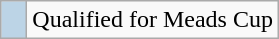<table class="wikitable">
<tr>
<td style="width:10px; background:#bcd4e6"></td>
<td>Qualified for Meads Cup</td>
</tr>
</table>
